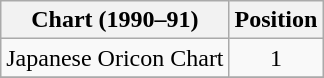<table class="wikitable" style="text-align:center;">
<tr>
<th>Chart (1990–91)</th>
<th>Position</th>
</tr>
<tr>
<td align="left">Japanese Oricon Chart</td>
<td>1</td>
</tr>
<tr>
</tr>
</table>
